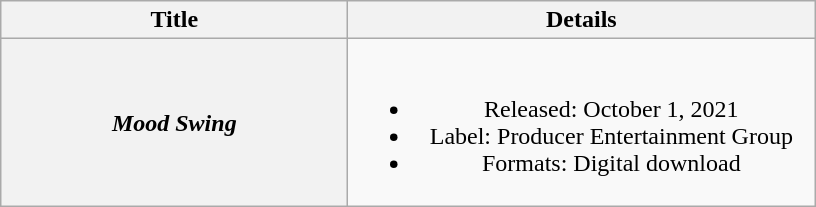<table class="wikitable plainrowheaders" style="text-align:center;">
<tr>
<th style="width:14em;">Title</th>
<th style="width:19em;">Details</th>
</tr>
<tr>
<th scope="row"><em>Mood Swing</em></th>
<td><br><ul><li>Released: October 1, 2021</li><li>Label: Producer Entertainment Group</li><li>Formats: Digital download</li></ul></td>
</tr>
</table>
